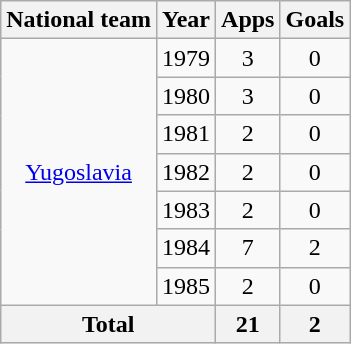<table class="wikitable" style="text-align:center">
<tr>
<th>National team</th>
<th>Year</th>
<th>Apps</th>
<th>Goals</th>
</tr>
<tr>
<td rowspan="7"><a href='#'>Yugoslavia</a></td>
<td>1979</td>
<td>3</td>
<td>0</td>
</tr>
<tr>
<td>1980</td>
<td>3</td>
<td>0</td>
</tr>
<tr>
<td>1981</td>
<td>2</td>
<td>0</td>
</tr>
<tr>
<td>1982</td>
<td>2</td>
<td>0</td>
</tr>
<tr>
<td>1983</td>
<td>2</td>
<td>0</td>
</tr>
<tr>
<td>1984</td>
<td>7</td>
<td>2</td>
</tr>
<tr>
<td>1985</td>
<td>2</td>
<td>0</td>
</tr>
<tr>
<th colspan="2">Total</th>
<th>21</th>
<th>2</th>
</tr>
</table>
